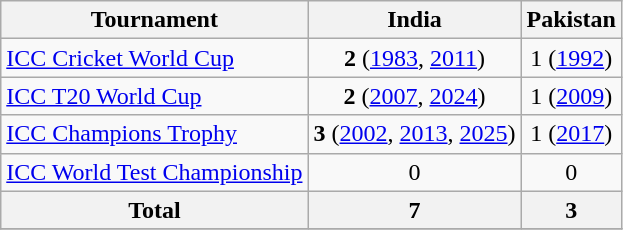<table class="wikitable" " style="text-align:center">
<tr>
<th>Tournament</th>
<th>India</th>
<th>Pakistan</th>
</tr>
<tr>
<td style="text-align:left"><a href='#'>ICC Cricket World Cup</a></td>
<td><strong>2</strong> (<a href='#'>1983</a>, <a href='#'>2011</a>)</td>
<td>1 (<a href='#'>1992</a>)</td>
</tr>
<tr>
<td style="text-align:left"><a href='#'>ICC T20 World Cup</a></td>
<td><strong>2</strong> (<a href='#'>2007</a>, <a href='#'>2024</a>)</td>
<td>1 (<a href='#'>2009</a>)</td>
</tr>
<tr>
<td style="text-align:left"><a href='#'>ICC Champions Trophy</a></td>
<td><strong>3</strong> (<a href='#'>2002</a>, <a href='#'>2013</a>, <a href='#'>2025</a>)</td>
<td>1 (<a href='#'>2017</a>)</td>
</tr>
<tr>
<td style="text-align:left"><a href='#'>ICC World Test Championship</a></td>
<td>0</td>
<td>0</td>
</tr>
<tr>
<th>Total</th>
<th>7</th>
<th>3</th>
</tr>
<tr>
</tr>
</table>
